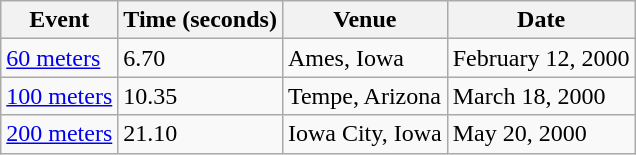<table class="wikitable">
<tr>
<th>Event</th>
<th>Time (seconds)</th>
<th>Venue</th>
<th>Date</th>
</tr>
<tr>
<td><a href='#'>60 meters</a></td>
<td>6.70</td>
<td>Ames, Iowa</td>
<td>February 12, 2000</td>
</tr>
<tr>
<td><a href='#'>100 meters</a></td>
<td>10.35</td>
<td>Tempe, Arizona</td>
<td>March 18, 2000</td>
</tr>
<tr>
<td><a href='#'>200 meters</a></td>
<td>21.10</td>
<td>Iowa City, Iowa</td>
<td>May 20, 2000</td>
</tr>
</table>
